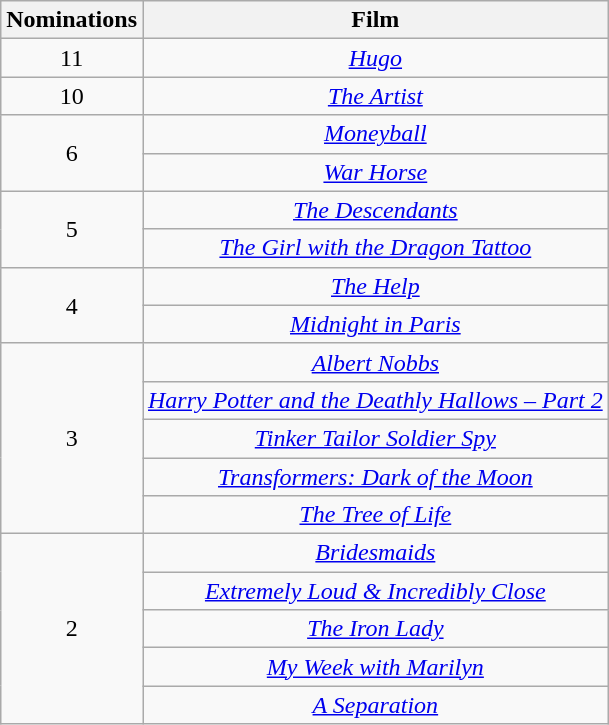<table class="wikitable" style="text-align: center;">
<tr>
<th scope="col" width="55">Nominations</th>
<th scope="col" align="center">Film</th>
</tr>
<tr>
<td style="text-align: center;">11</td>
<td><em><a href='#'>Hugo</a></em></td>
</tr>
<tr>
<td style="text-align: center;">10</td>
<td><em><a href='#'>The Artist</a></em></td>
</tr>
<tr>
<td rowspan=2 style="text-align:center">6</td>
<td><em><a href='#'>Moneyball</a></em></td>
</tr>
<tr>
<td><em><a href='#'>War Horse</a></em></td>
</tr>
<tr>
<td rowspan=2 style="text-align:center">5</td>
<td><em><a href='#'>The Descendants</a></em></td>
</tr>
<tr>
<td><em><a href='#'>The Girl with the Dragon Tattoo</a></em></td>
</tr>
<tr>
<td rowspan=2 style="text-align:center">4</td>
<td><em><a href='#'>The Help</a></em></td>
</tr>
<tr>
<td><em><a href='#'>Midnight in Paris</a></em></td>
</tr>
<tr>
<td rowspan=5 style="text-align:center">3</td>
<td><em><a href='#'>Albert Nobbs</a></em></td>
</tr>
<tr>
<td><em><a href='#'>Harry Potter and the Deathly Hallows – Part 2</a></em></td>
</tr>
<tr>
<td><em><a href='#'>Tinker Tailor Soldier Spy</a></em></td>
</tr>
<tr>
<td><em><a href='#'>Transformers: Dark of the Moon</a></em></td>
</tr>
<tr>
<td><em><a href='#'>The Tree of Life</a></em></td>
</tr>
<tr>
<td rowspan=5 style="text-align:center">2</td>
<td><em><a href='#'>Bridesmaids</a></em></td>
</tr>
<tr>
<td><em><a href='#'>Extremely Loud & Incredibly Close</a></em></td>
</tr>
<tr>
<td><em><a href='#'>The Iron Lady</a></em></td>
</tr>
<tr>
<td><em><a href='#'>My Week with Marilyn</a></em></td>
</tr>
<tr>
<td><em><a href='#'>A Separation</a></em></td>
</tr>
</table>
